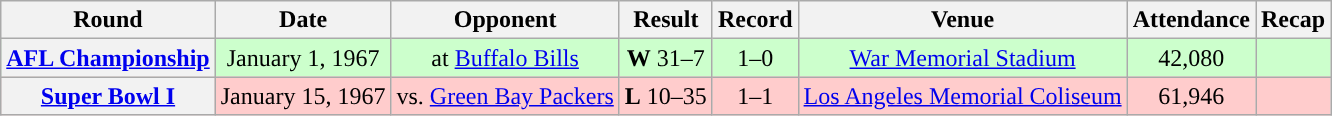<table class="wikitable" style="text-align:center">
<tr>
<th>Round</th>
<th>Date</th>
<th>Opponent</th>
<th>Result</th>
<th>Record</th>
<th>Venue</th>
<th>Attendance</th>
<th>Recap</th>
</tr>
<tr style="background:#cfc">
<th><a href='#'>AFL Championship</a></th>
<td>January 1, 1967</td>
<td>at <a href='#'>Buffalo Bills</a></td>
<td><strong>W</strong> 31–7</td>
<td>1–0</td>
<td><a href='#'>War Memorial Stadium</a></td>
<td>42,080</td>
<td></td>
</tr>
<tr style="background:#fcc">
<th><a href='#'>Super Bowl I</a></th>
<td>January 15, 1967</td>
<td>vs. <a href='#'>Green Bay Packers</a></td>
<td><strong>L</strong> 10–35</td>
<td>1–1</td>
<td><a href='#'>Los Angeles Memorial Coliseum</a></td>
<td>61,946</td>
<td></td>
</tr>
</table>
